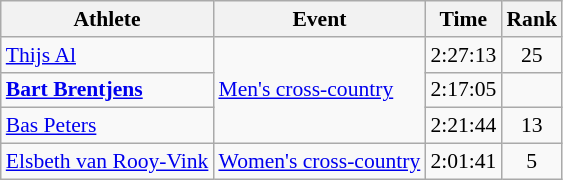<table class=wikitable style="font-size:90%">
<tr>
<th>Athlete</th>
<th>Event</th>
<th>Time</th>
<th>Rank</th>
</tr>
<tr align=center>
<td align=left><a href='#'>Thijs Al</a></td>
<td align=left rowspan=3><a href='#'>Men's cross-country</a></td>
<td>2:27:13</td>
<td>25</td>
</tr>
<tr align=center>
<td align=left><strong><a href='#'>Bart Brentjens</a></strong></td>
<td>2:17:05</td>
<td></td>
</tr>
<tr align=center>
<td align=left><a href='#'>Bas Peters</a></td>
<td>2:21:44</td>
<td>13</td>
</tr>
<tr align=center>
<td align=left><a href='#'>Elsbeth van Rooy-Vink</a></td>
<td align=left><a href='#'>Women's cross-country</a></td>
<td>2:01:41</td>
<td>5</td>
</tr>
</table>
